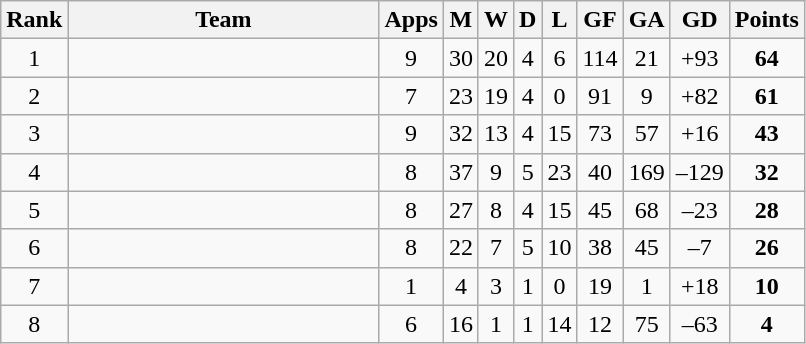<table class="wikitable sortable" style="text-align:center">
<tr>
<th>Rank</th>
<th width=200>Team</th>
<th>Apps</th>
<th>M</th>
<th>W</th>
<th>D</th>
<th>L</th>
<th>GF</th>
<th>GA</th>
<th>GD</th>
<th>Points</th>
</tr>
<tr>
<td>1</td>
<td align=left></td>
<td>9</td>
<td>30</td>
<td>20</td>
<td>4</td>
<td>6</td>
<td>114</td>
<td>21</td>
<td>+93</td>
<td><strong>64</strong></td>
</tr>
<tr>
<td>2</td>
<td align=left></td>
<td>7</td>
<td>23</td>
<td>19</td>
<td>4</td>
<td>0</td>
<td>91</td>
<td>9</td>
<td>+82</td>
<td><strong>61</strong></td>
</tr>
<tr>
<td>3</td>
<td align=left></td>
<td>9</td>
<td>32</td>
<td>13</td>
<td>4</td>
<td>15</td>
<td>73</td>
<td>57</td>
<td>+16</td>
<td><strong>43</strong></td>
</tr>
<tr>
<td>4</td>
<td align=left></td>
<td>8</td>
<td>37</td>
<td>9</td>
<td>5</td>
<td>23</td>
<td>40</td>
<td>169</td>
<td>–129</td>
<td><strong>32</strong></td>
</tr>
<tr>
<td>5</td>
<td align=left></td>
<td>8</td>
<td>27</td>
<td>8</td>
<td>4</td>
<td>15</td>
<td>45</td>
<td>68</td>
<td>–23</td>
<td><strong>28</strong></td>
</tr>
<tr>
<td>6</td>
<td align=left></td>
<td>8</td>
<td>22</td>
<td>7</td>
<td>5</td>
<td>10</td>
<td>38</td>
<td>45</td>
<td>–7</td>
<td><strong>26</strong></td>
</tr>
<tr>
<td>7</td>
<td align=left></td>
<td>1</td>
<td>4</td>
<td>3</td>
<td>1</td>
<td>0</td>
<td>19</td>
<td>1</td>
<td>+18</td>
<td><strong>10</strong></td>
</tr>
<tr>
<td>8</td>
<td align=left></td>
<td>6</td>
<td>16</td>
<td>1</td>
<td>1</td>
<td>14</td>
<td>12</td>
<td>75</td>
<td>–63</td>
<td><strong>4</strong></td>
</tr>
</table>
